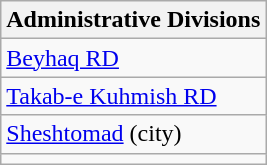<table class="wikitable">
<tr>
<th>Administrative Divisions</th>
</tr>
<tr>
<td><a href='#'>Beyhaq RD</a></td>
</tr>
<tr>
<td><a href='#'>Takab-e Kuhmish RD</a></td>
</tr>
<tr>
<td><a href='#'>Sheshtomad</a> (city)</td>
</tr>
<tr>
<td colspan=1></td>
</tr>
</table>
